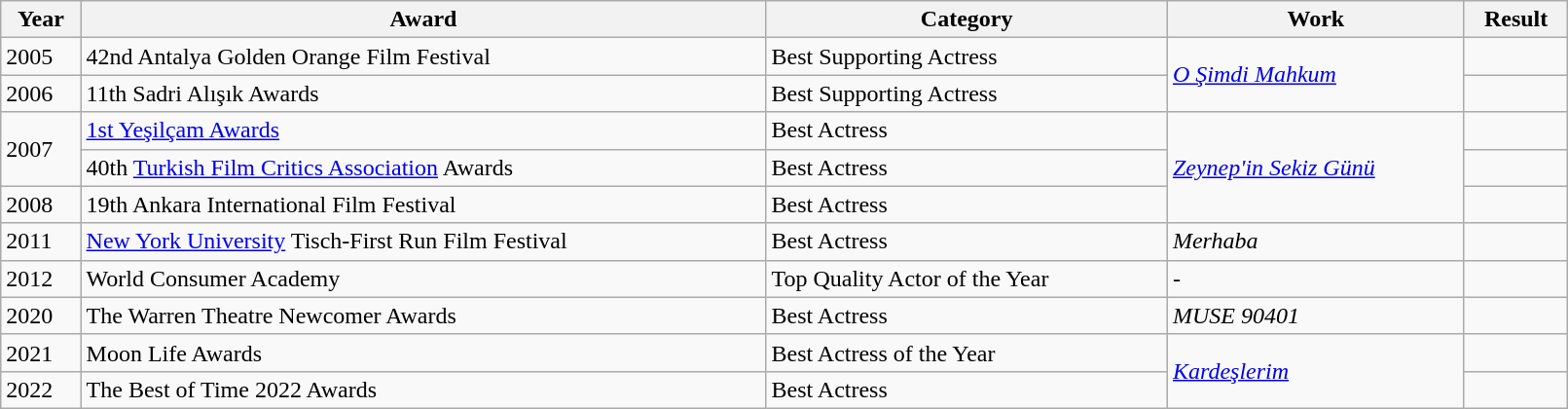<table class="wikitable" style="width:85%;">
<tr>
<th>Year</th>
<th>Award</th>
<th>Category</th>
<th>Work</th>
<th>Result</th>
</tr>
<tr>
<td>2005</td>
<td>42nd Antalya Golden Orange Film Festival</td>
<td>Best Supporting Actress</td>
<td rowspan="2"><em><a href='#'>O Şimdi Mahkum</a></em></td>
<td></td>
</tr>
<tr>
<td>2006</td>
<td>11th Sadri Alışık Awards</td>
<td>Best Supporting Actress</td>
<td></td>
</tr>
<tr>
<td rowspan="2">2007</td>
<td><a href='#'>1st Yeşilçam Awards</a></td>
<td>Best Actress</td>
<td rowspan="3"><em><a href='#'>Zeynep'in Sekiz Günü</a></em></td>
<td></td>
</tr>
<tr>
<td>40th <a href='#'>Turkish Film Critics Association</a> Awards</td>
<td>Best Actress</td>
<td></td>
</tr>
<tr>
<td>2008</td>
<td>19th Ankara International Film Festival</td>
<td>Best Actress</td>
<td></td>
</tr>
<tr>
<td>2011</td>
<td><a href='#'>New York University</a> Tisch-First Run Film Festival</td>
<td>Best Actress</td>
<td><em>Merhaba</em></td>
<td></td>
</tr>
<tr>
<td>2012</td>
<td>World Consumer Academy</td>
<td>Top Quality Actor of the Year</td>
<td>-</td>
<td></td>
</tr>
<tr>
<td>2020</td>
<td>The Warren Theatre Newcomer Awards</td>
<td>Best Actress</td>
<td><em>MUSE 90401</em></td>
<td></td>
</tr>
<tr>
<td>2021</td>
<td>Moon Life Awards</td>
<td>Best Actress of the Year</td>
<td rowspan="2"><em><a href='#'>Kardeşlerim</a></em></td>
<td></td>
</tr>
<tr>
<td>2022</td>
<td>The Best of Time 2022 Awards</td>
<td>Best Actress</td>
<td></td>
</tr>
</table>
